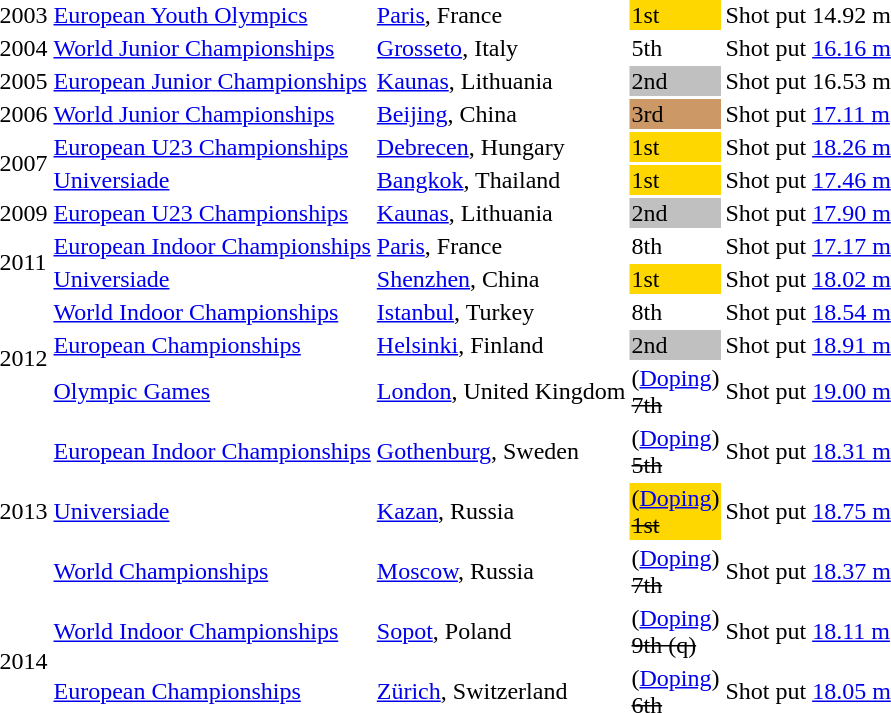<table>
<tr>
<td>2003</td>
<td><a href='#'>European Youth Olympics</a></td>
<td><a href='#'>Paris</a>, France</td>
<td bgcolor=gold>1st</td>
<td>Shot put</td>
<td>14.92 m</td>
</tr>
<tr>
<td>2004</td>
<td><a href='#'>World Junior Championships</a></td>
<td><a href='#'>Grosseto</a>, Italy</td>
<td>5th</td>
<td>Shot put</td>
<td><a href='#'>16.16 m</a></td>
</tr>
<tr>
<td>2005</td>
<td><a href='#'>European Junior Championships</a></td>
<td><a href='#'>Kaunas</a>, Lithuania</td>
<td bgcolor="silver">2nd</td>
<td>Shot put</td>
<td>16.53 m</td>
</tr>
<tr>
<td>2006</td>
<td><a href='#'>World Junior Championships</a></td>
<td><a href='#'>Beijing</a>, China</td>
<td bgcolor="cc9966">3rd</td>
<td>Shot put</td>
<td><a href='#'>17.11 m</a></td>
</tr>
<tr>
<td rowspan=2>2007</td>
<td><a href='#'>European U23 Championships</a></td>
<td><a href='#'>Debrecen</a>, Hungary</td>
<td bgcolor="gold">1st</td>
<td>Shot put</td>
<td><a href='#'>18.26 m</a></td>
</tr>
<tr>
<td><a href='#'>Universiade</a></td>
<td><a href='#'>Bangkok</a>, Thailand</td>
<td bgcolor="gold">1st</td>
<td>Shot put</td>
<td><a href='#'>17.46 m</a></td>
</tr>
<tr>
<td>2009</td>
<td><a href='#'>European U23 Championships</a></td>
<td><a href='#'>Kaunas</a>, Lithuania</td>
<td bgcolor="silver">2nd</td>
<td>Shot put</td>
<td><a href='#'>17.90 m</a></td>
</tr>
<tr>
<td rowspan=2>2011</td>
<td><a href='#'>European Indoor Championships</a></td>
<td><a href='#'>Paris</a>, France</td>
<td>8th</td>
<td>Shot put</td>
<td><a href='#'>17.17 m</a></td>
</tr>
<tr>
<td><a href='#'>Universiade</a></td>
<td><a href='#'>Shenzhen</a>, China</td>
<td bgcolor="gold">1st</td>
<td>Shot put</td>
<td><a href='#'>18.02 m</a></td>
</tr>
<tr>
<td rowspan=3>2012</td>
<td><a href='#'>World Indoor Championships</a></td>
<td><a href='#'>Istanbul</a>, Turkey</td>
<td>8th</td>
<td>Shot put</td>
<td><a href='#'>18.54 m</a></td>
</tr>
<tr>
<td><a href='#'>European Championships</a></td>
<td><a href='#'>Helsinki</a>, Finland</td>
<td bgcolor="silver">2nd</td>
<td>Shot put</td>
<td><a href='#'>18.91 m</a></td>
</tr>
<tr>
<td><a href='#'>Olympic Games</a></td>
<td><a href='#'>London</a>, United Kingdom</td>
<td> (<a href='#'>Doping</a>)<br><s>7th</s></td>
<td>Shot put</td>
<td><a href='#'>19.00 m</a></td>
</tr>
<tr>
<td rowspan=3>2013</td>
<td><a href='#'>European Indoor Championships</a></td>
<td><a href='#'>Gothenburg</a>, Sweden</td>
<td> (<a href='#'>Doping</a>)<br><s>5th</s></td>
<td>Shot put</td>
<td><a href='#'>18.31 m</a></td>
</tr>
<tr>
<td><a href='#'>Universiade</a></td>
<td><a href='#'>Kazan</a>, Russia</td>
<td bgcolor="gold"> (<a href='#'>Doping</a>)<br><s>1st</s></td>
<td>Shot put</td>
<td><a href='#'>18.75 m</a></td>
</tr>
<tr>
<td><a href='#'>World Championships</a></td>
<td><a href='#'>Moscow</a>, Russia</td>
<td> (<a href='#'>Doping</a>)<br><s>7th</s></td>
<td>Shot put</td>
<td><a href='#'>18.37 m</a></td>
</tr>
<tr>
<td rowspan=2>2014</td>
<td><a href='#'>World Indoor Championships</a></td>
<td><a href='#'>Sopot</a>, Poland</td>
<td> (<a href='#'>Doping</a>)<br><s>9th (q)</s></td>
<td>Shot put</td>
<td><a href='#'>18.11 m</a></td>
</tr>
<tr>
<td><a href='#'>European Championships</a></td>
<td><a href='#'>Zürich</a>, Switzerland</td>
<td> (<a href='#'>Doping</a>)<br><s>6th</s></td>
<td>Shot put</td>
<td><a href='#'>18.05 m</a></td>
</tr>
</table>
